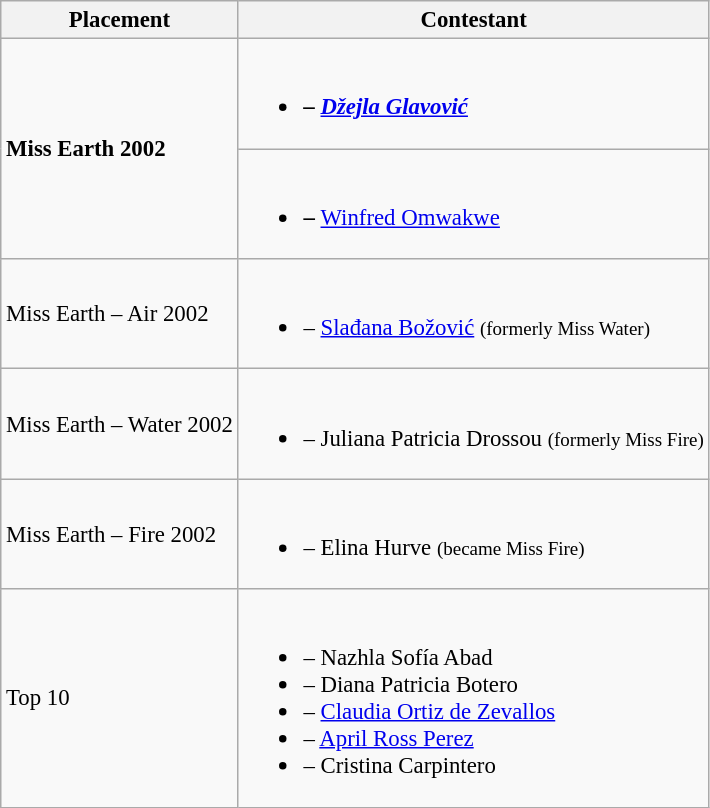<table class="wikitable sortable" style="font-size:95%;">
<tr>
<th>Placement</th>
<th>Contestant</th>
</tr>
<tr>
<td rowspan="2"><strong>Miss Earth 2002</strong></td>
<td><br><ul><li><strong><em><strong> – <a href='#'>Džejla Glavović</a><em> </li></ul></td>
</tr>
<tr>
<td><br><ul><li></strong><strong> – </strong><a href='#'>Winfred Omwakwe</a><strong> </li></ul></td>
</tr>
<tr>
<td>Miss Earth – Air 2002</td>
<td><br><ul><li> – <a href='#'>Slađana Božović</a> <small>(formerly Miss Water)</small></li></ul></td>
</tr>
<tr>
<td>Miss Earth – Water 2002</td>
<td><br><ul><li> – Juliana Patricia Drossou <small>(formerly Miss Fire)</small></li></ul></td>
</tr>
<tr>
<td>Miss Earth – Fire 2002</td>
<td><br><ul><li> – Elina Hurve <small>(became Miss Fire)</small></li></ul></td>
</tr>
<tr>
<td>Top 10</td>
<td><br><ul><li> – Nazhla Sofía Abad</li><li> – Diana Patricia Botero</li><li> – <a href='#'>Claudia Ortiz de Zevallos</a></li><li> – <a href='#'>April Ross Perez</a></li><li> – Cristina Carpintero</li></ul></td>
</tr>
</table>
